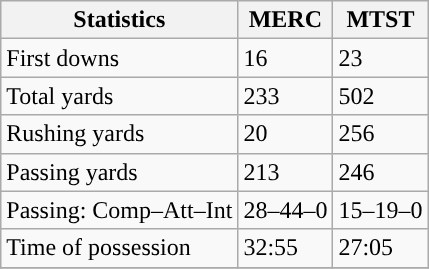<table class="wikitable" style="float: left;">
<tr>
<th>Statistics</th>
<th>MERC</th>
<th>MTST</th>
</tr>
<tr>
<td>First downs</td>
<td>16</td>
<td>23</td>
</tr>
<tr>
<td>Total yards</td>
<td>233</td>
<td>502</td>
</tr>
<tr>
<td>Rushing yards</td>
<td>20</td>
<td>256</td>
</tr>
<tr>
<td>Passing yards</td>
<td>213</td>
<td>246</td>
</tr>
<tr>
<td>Passing: Comp–Att–Int</td>
<td>28–44–0</td>
<td>15–19–0</td>
</tr>
<tr>
<td>Time of possession</td>
<td>32:55</td>
<td>27:05</td>
</tr>
<tr>
</tr>
</table>
